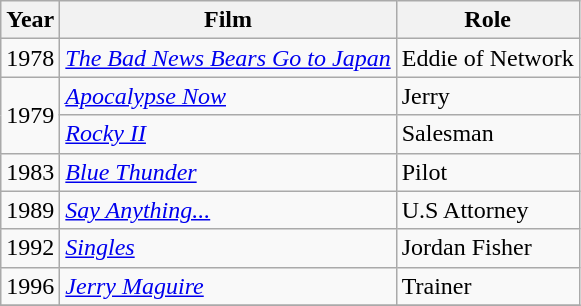<table class="wikitable sortable">
<tr>
<th>Year</th>
<th>Film</th>
<th>Role</th>
</tr>
<tr>
<td>1978</td>
<td><em><a href='#'>The Bad News Bears Go to Japan</a></em></td>
<td>Eddie of Network</td>
</tr>
<tr>
<td rowspan="2">1979</td>
<td><em><a href='#'>Apocalypse Now</a></em></td>
<td>Jerry</td>
</tr>
<tr>
<td><em><a href='#'>Rocky II</a></em></td>
<td>Salesman</td>
</tr>
<tr>
<td>1983</td>
<td><em><a href='#'>Blue Thunder</a></em></td>
<td>Pilot</td>
</tr>
<tr>
<td>1989</td>
<td><em><a href='#'>Say Anything...</a></em></td>
<td>U.S Attorney</td>
</tr>
<tr>
<td>1992</td>
<td><em><a href='#'>Singles</a></em></td>
<td>Jordan Fisher</td>
</tr>
<tr>
<td>1996</td>
<td><em><a href='#'>Jerry Maguire</a></em></td>
<td>Trainer</td>
</tr>
<tr>
</tr>
</table>
